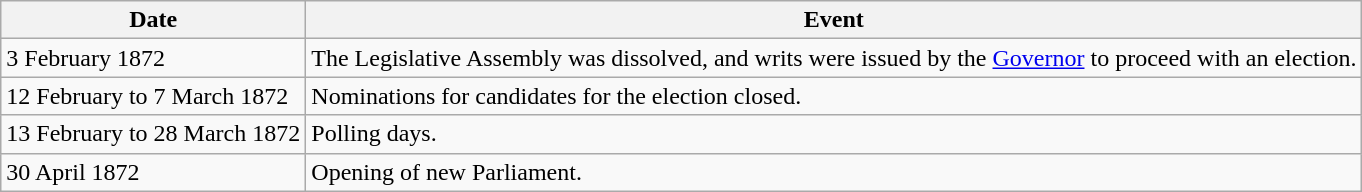<table class="wikitable">
<tr>
<th>Date</th>
<th>Event</th>
</tr>
<tr>
<td>3 February 1872</td>
<td>The Legislative Assembly was dissolved, and writs were issued by the <a href='#'>Governor</a> to proceed with an election.</td>
</tr>
<tr>
<td>12 February to 7 March 1872</td>
<td>Nominations for candidates for the election closed.</td>
</tr>
<tr>
<td>13 February to 28 March 1872</td>
<td>Polling days.</td>
</tr>
<tr>
<td>30 April 1872</td>
<td>Opening of new Parliament.</td>
</tr>
</table>
